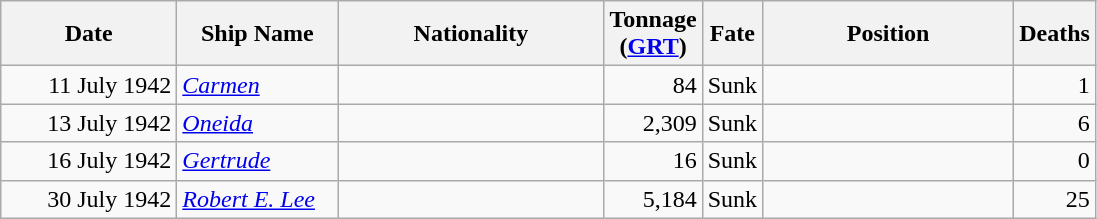<table class="wikitable sortable">
<tr>
<th style="width:110px;">Date</th>
<th style="width:100px;">Ship Name</th>
<th style="width:170px;">Nationality</th>
<th style="width:25px;">Tonnage (<a href='#'>GRT</a>)</th>
<th style="width:25px;">Fate</th>
<th style="width:160px;">Position</th>
<th style="width:25px;">Deaths</th>
</tr>
<tr>
<td align="right">11 July 1942</td>
<td align="left"><a href='#'><em>Carmen</em></a></td>
<td align="left"></td>
<td align="right">84</td>
<td align="left">Sunk</td>
<td align="left"></td>
<td align="right">1</td>
</tr>
<tr>
<td align="right">13 July 1942</td>
<td align="left"><a href='#'><em>Oneida</em></a></td>
<td align="left"></td>
<td align="right">2,309</td>
<td align="left">Sunk</td>
<td align="left"></td>
<td align="right">6</td>
</tr>
<tr>
<td align="right">16 July 1942</td>
<td align="left"><a href='#'><em>Gertrude</em></a></td>
<td align="left"></td>
<td align="right">16</td>
<td align="left">Sunk</td>
<td align="left"></td>
<td align="right">0</td>
</tr>
<tr>
<td align="right">30 July 1942</td>
<td align="left"><a href='#'><em>Robert E. Lee</em></a></td>
<td align="left"></td>
<td align="right">5,184</td>
<td align="left">Sunk</td>
<td align="left"></td>
<td align="right">25</td>
</tr>
</table>
